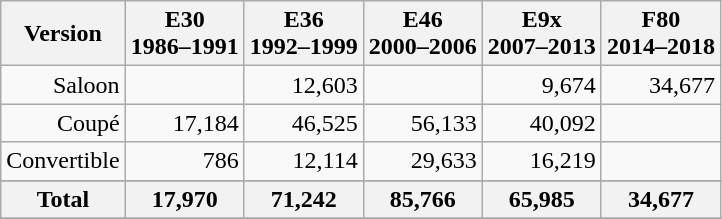<table class="wikitable" style="text-align:right;">
<tr>
<th>Version</th>
<th>E30<br>1986–1991</th>
<th>E36<br>1992–1999</th>
<th>E46<br>2000–2006</th>
<th>E9x<br>2007–2013</th>
<th>F80<br>2014–2018</th>
</tr>
<tr>
<td>Saloon</td>
<td></td>
<td>12,603</td>
<td></td>
<td>9,674</td>
<td>34,677</td>
</tr>
<tr>
<td>Coupé</td>
<td>17,184</td>
<td>46,525</td>
<td>56,133 </td>
<td>40,092 </td>
<td></td>
</tr>
<tr>
<td>Convertible</td>
<td>786</td>
<td>12,114</td>
<td>29,633 </td>
<td>16,219 </td>
<td></td>
</tr>
<tr>
</tr>
<tr>
<th>Total</th>
<th>17,970</th>
<th>71,242 </th>
<th>85,766</th>
<th>65,985</th>
<th>34,677</th>
</tr>
<tr>
</tr>
</table>
